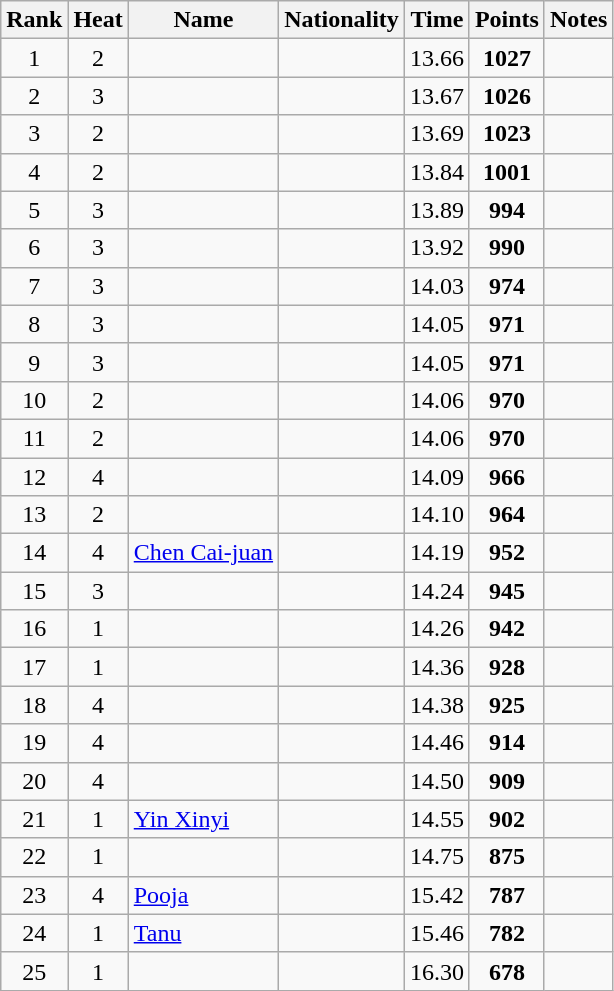<table class="wikitable sortable" style="text-align:center">
<tr>
<th>Rank</th>
<th>Heat</th>
<th>Name</th>
<th>Nationality</th>
<th>Time</th>
<th>Points</th>
<th>Notes</th>
</tr>
<tr>
<td>1</td>
<td>2</td>
<td align=left></td>
<td align=left></td>
<td>13.66</td>
<td><strong>1027</strong></td>
<td></td>
</tr>
<tr>
<td>2</td>
<td>3</td>
<td align=left></td>
<td align=left></td>
<td>13.67</td>
<td><strong>1026</strong></td>
<td></td>
</tr>
<tr>
<td>3</td>
<td>2</td>
<td align=left></td>
<td align=left></td>
<td>13.69</td>
<td><strong>1023</strong></td>
<td></td>
</tr>
<tr>
<td>4</td>
<td>2</td>
<td align=left></td>
<td align=left></td>
<td>13.84</td>
<td><strong>1001</strong></td>
<td></td>
</tr>
<tr>
<td>5</td>
<td>3</td>
<td align=left></td>
<td align=left></td>
<td>13.89</td>
<td><strong>994</strong></td>
<td></td>
</tr>
<tr>
<td>6</td>
<td>3</td>
<td align=left></td>
<td align=left></td>
<td>13.92</td>
<td><strong>990</strong></td>
<td></td>
</tr>
<tr>
<td>7</td>
<td>3</td>
<td align=left></td>
<td align=left></td>
<td>14.03</td>
<td><strong>974</strong></td>
<td></td>
</tr>
<tr>
<td>8</td>
<td>3</td>
<td align=left></td>
<td align=left></td>
<td>14.05</td>
<td><strong>971</strong></td>
<td></td>
</tr>
<tr>
<td>9</td>
<td>3</td>
<td align=left></td>
<td align=left></td>
<td>14.05</td>
<td><strong>971</strong></td>
<td></td>
</tr>
<tr>
<td>10</td>
<td>2</td>
<td align=left></td>
<td align=left></td>
<td>14.06</td>
<td><strong>970</strong></td>
<td></td>
</tr>
<tr>
<td>11</td>
<td>2</td>
<td align=left></td>
<td align=left></td>
<td>14.06</td>
<td><strong>970</strong></td>
<td></td>
</tr>
<tr>
<td>12</td>
<td>4</td>
<td align=left></td>
<td align=left></td>
<td>14.09</td>
<td><strong>966</strong></td>
<td></td>
</tr>
<tr>
<td>13</td>
<td>2</td>
<td align=left></td>
<td align=left></td>
<td>14.10</td>
<td><strong>964</strong></td>
<td></td>
</tr>
<tr>
<td>14</td>
<td>4</td>
<td align=left><a href='#'>Chen Cai-juan</a></td>
<td align=left></td>
<td>14.19</td>
<td><strong>952</strong></td>
<td></td>
</tr>
<tr>
<td>15</td>
<td>3</td>
<td align=left></td>
<td align=left></td>
<td>14.24</td>
<td><strong>945</strong></td>
<td></td>
</tr>
<tr>
<td>16</td>
<td>1</td>
<td align=left></td>
<td align=left></td>
<td>14.26</td>
<td><strong>942</strong></td>
<td></td>
</tr>
<tr>
<td>17</td>
<td>1</td>
<td align=left></td>
<td align=left></td>
<td>14.36</td>
<td><strong>928</strong></td>
<td></td>
</tr>
<tr>
<td>18</td>
<td>4</td>
<td align=left></td>
<td align=left></td>
<td>14.38</td>
<td><strong>925</strong></td>
<td></td>
</tr>
<tr>
<td>19</td>
<td>4</td>
<td align=left></td>
<td align=left></td>
<td>14.46</td>
<td><strong>914</strong></td>
<td></td>
</tr>
<tr>
<td>20</td>
<td>4</td>
<td align=left></td>
<td align=left></td>
<td>14.50</td>
<td><strong>909</strong></td>
<td></td>
</tr>
<tr>
<td>21</td>
<td>1</td>
<td align=left><a href='#'>Yin Xinyi</a></td>
<td align=left></td>
<td>14.55</td>
<td><strong>902</strong></td>
<td></td>
</tr>
<tr>
<td>22</td>
<td>1</td>
<td align=left></td>
<td align=left></td>
<td>14.75</td>
<td><strong>875</strong></td>
<td></td>
</tr>
<tr>
<td>23</td>
<td>4</td>
<td align=left><a href='#'>Pooja</a></td>
<td align=left></td>
<td>15.42</td>
<td><strong>787</strong></td>
<td></td>
</tr>
<tr>
<td>24</td>
<td>1</td>
<td align=left><a href='#'>Tanu</a></td>
<td align=left></td>
<td>15.46</td>
<td><strong>782</strong></td>
<td></td>
</tr>
<tr>
<td>25</td>
<td>1</td>
<td align=left></td>
<td align=left></td>
<td>16.30</td>
<td><strong>678</strong></td>
<td></td>
</tr>
</table>
